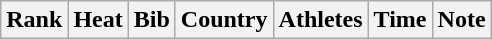<table class="wikitable sortable" style="text-align:center">
<tr>
<th>Rank</th>
<th>Heat</th>
<th>Bib</th>
<th>Country</th>
<th>Athletes</th>
<th>Time</th>
<th>Note</th>
</tr>
</table>
